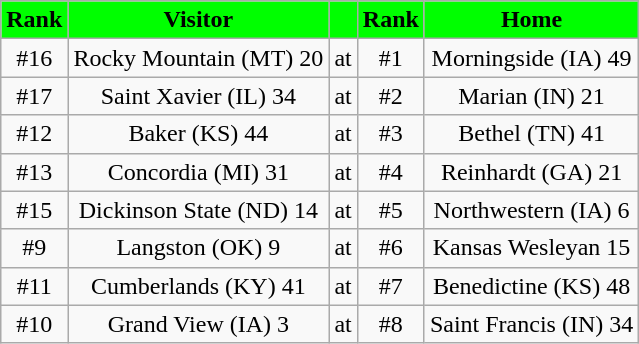<table class="wikitable sortable" style="text-align:center;">
<tr>
<th style="background:#00ff00; color:black;">Rank</th>
<th style="background:#00ff00; color:black;">Visitor</th>
<th style="background:#00ff00; color:black;"></th>
<th style="background:#00ff00; color:black;">Rank</th>
<th style="background:#00ff00; color:black;">Home</th>
</tr>
<tr style="text-align:center;">
<td>#16</td>
<td>Rocky Mountain (MT) 20</td>
<td>at</td>
<td>#1</td>
<td>Morningside (IA) 49</td>
</tr>
<tr style="text-align:center;">
<td>#17</td>
<td>Saint Xavier (IL) 34</td>
<td>at</td>
<td>#2</td>
<td>Marian (IN) 21</td>
</tr>
<tr style="text-align:center;">
<td>#12</td>
<td>Baker (KS) 44</td>
<td>at</td>
<td>#3</td>
<td>Bethel (TN) 41</td>
</tr>
<tr style="text-align:center;">
<td>#13</td>
<td>Concordia (MI) 31</td>
<td>at</td>
<td>#4</td>
<td>Reinhardt (GA) 21</td>
</tr>
<tr style="text-align:center;">
<td>#15</td>
<td>Dickinson State (ND) 14</td>
<td>at</td>
<td>#5</td>
<td>Northwestern (IA) 6</td>
</tr>
<tr style="text-align:center;">
<td>#9</td>
<td>Langston (OK) 9</td>
<td>at</td>
<td>#6</td>
<td>Kansas Wesleyan 15</td>
</tr>
<tr style="text-align:center;">
<td>#11</td>
<td>Cumberlands (KY) 41</td>
<td>at</td>
<td>#7</td>
<td>Benedictine (KS) 48</td>
</tr>
<tr style="text-align:center;">
<td>#10</td>
<td>Grand View (IA) 3</td>
<td>at</td>
<td>#8</td>
<td>Saint Francis (IN) 34</td>
</tr>
</table>
